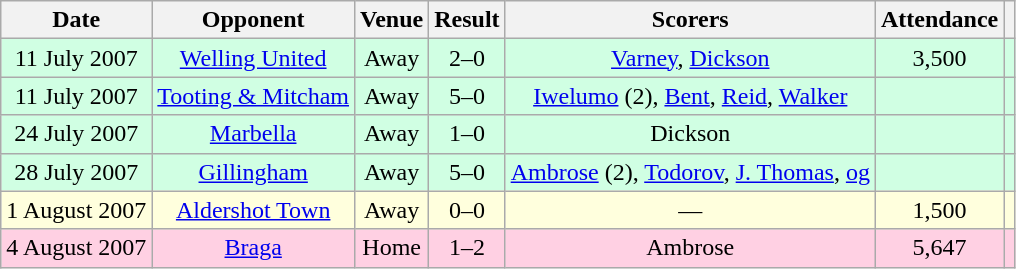<table class="wikitable sortable" style="text-align:center">
<tr>
<th>Date</th>
<th>Opponent</th>
<th>Venue</th>
<th>Result</th>
<th class="unsortable">Scorers</th>
<th>Attendance</th>
<th class="unsortable"></th>
</tr>
<tr style="background-color: #d0ffe3;">
<td>11 July 2007</td>
<td><a href='#'>Welling United</a></td>
<td>Away</td>
<td>2–0</td>
<td><a href='#'>Varney</a>, <a href='#'>Dickson</a></td>
<td>3,500</td>
<td></td>
</tr>
<tr style="background-color: #d0ffe3;">
<td>11 July 2007</td>
<td><a href='#'>Tooting & Mitcham</a></td>
<td>Away</td>
<td>5–0</td>
<td><a href='#'>Iwelumo</a> (2), <a href='#'>Bent</a>, <a href='#'>Reid</a>, <a href='#'>Walker</a></td>
<td></td>
<td></td>
</tr>
<tr style="background-color: #d0ffe3;">
<td>24 July 2007</td>
<td><a href='#'>Marbella</a></td>
<td>Away</td>
<td>1–0</td>
<td>Dickson</td>
<td></td>
<td></td>
</tr>
<tr style="background-color: #d0ffe3;">
<td>28 July 2007</td>
<td><a href='#'>Gillingham</a></td>
<td>Away</td>
<td>5–0</td>
<td><a href='#'>Ambrose</a> (2), <a href='#'>Todorov</a>, <a href='#'>J. Thomas</a>, <a href='#'>og</a></td>
<td></td>
<td></td>
</tr>
<tr style="background-color: #ffffdd;">
<td>1 August 2007</td>
<td><a href='#'>Aldershot Town</a></td>
<td>Away</td>
<td>0–0</td>
<td>—</td>
<td>1,500</td>
<td></td>
</tr>
<tr style="background-color: #ffd0e3;">
<td>4 August 2007</td>
<td><a href='#'>Braga</a></td>
<td>Home</td>
<td>1–2</td>
<td>Ambrose</td>
<td>5,647</td>
<td></td>
</tr>
</table>
